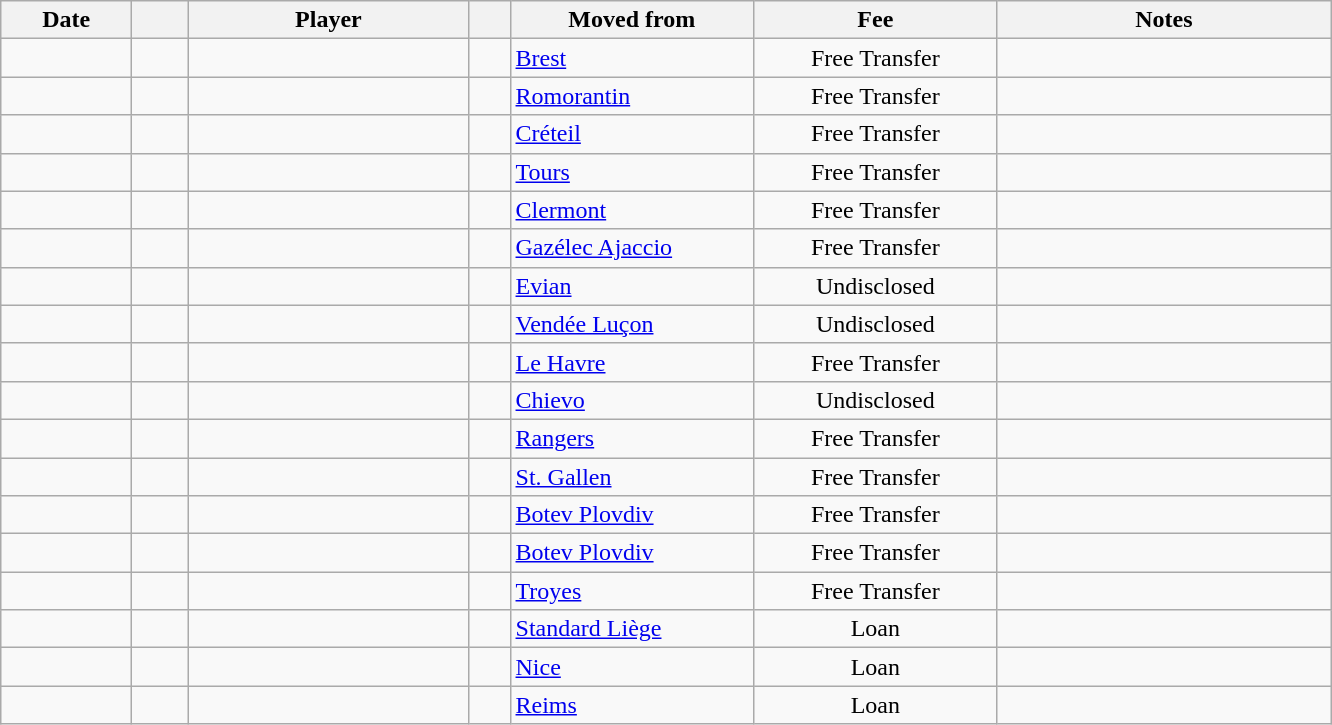<table class="wikitable sortable">
<tr>
<th style="width:80px;">Date</th>
<th style="width:30px;"></th>
<th style="width:180px;">Player</th>
<th style="width:20px;"></th>
<th style="width:155px;">Moved from</th>
<th style="width:155px;" class="unsortable">Fee</th>
<th style="width:215px;" class="unsortable">Notes</th>
</tr>
<tr>
<td></td>
<td align=center></td>
<td> </td>
<td></td>
<td> <a href='#'>Brest</a></td>
<td align=center>Free Transfer</td>
<td align=center></td>
</tr>
<tr>
<td></td>
<td align=center></td>
<td> </td>
<td></td>
<td> <a href='#'>Romorantin</a></td>
<td align=center>Free Transfer</td>
<td align=center></td>
</tr>
<tr>
<td></td>
<td align=center></td>
<td> </td>
<td></td>
<td> <a href='#'>Créteil</a></td>
<td align=center>Free Transfer</td>
<td align=center></td>
</tr>
<tr>
<td></td>
<td align=center></td>
<td> </td>
<td></td>
<td> <a href='#'>Tours</a></td>
<td align=center>Free Transfer</td>
<td align=center></td>
</tr>
<tr>
<td></td>
<td align=center></td>
<td> </td>
<td></td>
<td> <a href='#'>Clermont</a></td>
<td align=center>Free Transfer</td>
<td align=center></td>
</tr>
<tr>
<td></td>
<td align=center></td>
<td> </td>
<td></td>
<td> <a href='#'>Gazélec Ajaccio</a></td>
<td align=center>Free Transfer</td>
<td align=center></td>
</tr>
<tr>
<td></td>
<td align=center></td>
<td> </td>
<td></td>
<td> <a href='#'>Evian</a></td>
<td align=center>Undisclosed</td>
<td align=center></td>
</tr>
<tr>
<td></td>
<td align=center></td>
<td> </td>
<td></td>
<td> <a href='#'>Vendée Luçon</a></td>
<td align=center>Undisclosed</td>
<td align=center></td>
</tr>
<tr>
<td></td>
<td align=center></td>
<td> </td>
<td></td>
<td> <a href='#'>Le Havre</a></td>
<td align=center>Free Transfer</td>
<td align=center></td>
</tr>
<tr>
<td></td>
<td align=center></td>
<td> </td>
<td></td>
<td> <a href='#'>Chievo</a></td>
<td align=center>Undisclosed</td>
<td align=center></td>
</tr>
<tr>
<td></td>
<td align=center></td>
<td> </td>
<td></td>
<td> <a href='#'>Rangers</a></td>
<td align=center>Free Transfer</td>
<td align=center></td>
</tr>
<tr>
<td></td>
<td align=center></td>
<td> </td>
<td></td>
<td> <a href='#'>St. Gallen</a></td>
<td align=center>Free Transfer</td>
<td align=center></td>
</tr>
<tr>
<td></td>
<td align=center></td>
<td> </td>
<td></td>
<td> <a href='#'>Botev Plovdiv</a></td>
<td align=center>Free Transfer</td>
<td align=center></td>
</tr>
<tr>
<td></td>
<td align=center></td>
<td> </td>
<td></td>
<td> <a href='#'>Botev Plovdiv</a></td>
<td align=center>Free Transfer</td>
<td align=center></td>
</tr>
<tr>
<td></td>
<td align=center></td>
<td> </td>
<td></td>
<td> <a href='#'>Troyes</a></td>
<td align=center>Free Transfer</td>
<td align=center></td>
</tr>
<tr>
<td></td>
<td align=center></td>
<td> </td>
<td></td>
<td> <a href='#'>Standard Liège</a></td>
<td align=center>Loan</td>
<td align=center></td>
</tr>
<tr>
<td></td>
<td align=center></td>
<td> </td>
<td></td>
<td> <a href='#'>Nice</a></td>
<td align=center>Loan</td>
<td align=center></td>
</tr>
<tr>
<td></td>
<td align=center></td>
<td> </td>
<td></td>
<td> <a href='#'>Reims</a></td>
<td align=center>Loan</td>
<td align=center></td>
</tr>
</table>
